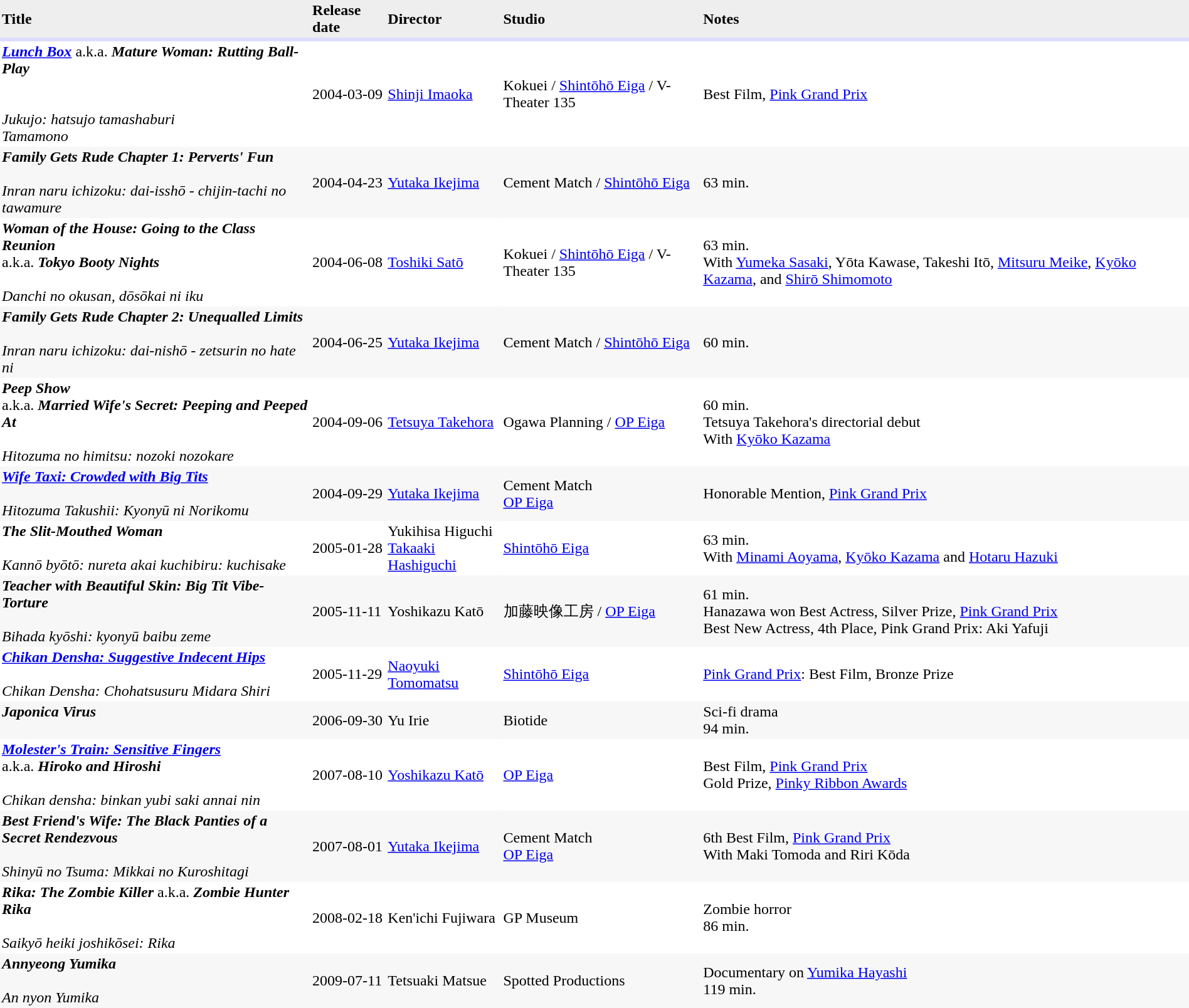<table cellpadding=2 style="width:100%; text-align:left; border-width:0px; border-collapse:collapse; background:#eee;">
<tr>
<th>Title</th>
<th>Release date</th>
<th>Director</th>
<th>Studio</th>
<th>Notes</th>
</tr>
<tr>
<td colspan=6 style=background-color:#ddf;></td>
</tr>
<tr style=background:#fff;>
<td><strong><em><a href='#'>Lunch Box</a></em></strong> a.k.a. <strong><em>Mature Woman: Rutting Ball-Play</em></strong><br><br><br><em>Jukujo: hatsujo tamashaburi</em><br><em>Tamamono</em></td>
<td>2004-03-09</td>
<td><a href='#'>Shinji Imaoka</a></td>
<td>Kokuei / <a href='#'>Shintōhō Eiga</a> / V-Theater 135</td>
<td>Best Film, <a href='#'>Pink Grand Prix</a></td>
</tr>
<tr style=background:#f7f7f7;>
<td><strong><em>Family Gets Rude Chapter 1: Perverts' Fun</em></strong><br><br><em>Inran naru ichizoku: dai-isshō - chijin-tachi no tawamure</em></td>
<td>2004-04-23</td>
<td><a href='#'>Yutaka Ikejima</a></td>
<td>Cement Match / <a href='#'>Shintōhō Eiga</a></td>
<td>63 min.</td>
</tr>
<tr style=background:#fff;>
<td><strong><em>Woman of the House: Going to the Class Reunion</em></strong><br>a.k.a. <strong><em>Tokyo Booty Nights</em></strong><br><br><em>Danchi no okusan, dōsōkai ni iku</em></td>
<td>2004-06-08</td>
<td><a href='#'>Toshiki Satō</a></td>
<td>Kokuei / <a href='#'>Shintōhō Eiga</a> / V-Theater 135</td>
<td>63 min.<br>With <a href='#'>Yumeka Sasaki</a>, Yōta Kawase, Takeshi Itō, <a href='#'>Mitsuru Meike</a>, <a href='#'>Kyōko Kazama</a>, and <a href='#'>Shirō Shimomoto</a></td>
</tr>
<tr style=background:#f7f7f7;>
<td><strong><em>Family Gets Rude Chapter 2: Unequalled Limits</em></strong><br><br><em>Inran naru ichizoku: dai-nishō - zetsurin no hate ni</em></td>
<td>2004-06-25</td>
<td><a href='#'>Yutaka Ikejima</a></td>
<td>Cement Match / <a href='#'>Shintōhō Eiga</a></td>
<td>60 min.</td>
</tr>
<tr style=background:#fff;>
<td><strong><em>Peep Show</em></strong><br>a.k.a. <strong><em>Married Wife's Secret: Peeping and Peeped At</em></strong><br><br><em>Hitozuma no himitsu: nozoki nozokare</em></td>
<td>2004-09-06</td>
<td><a href='#'>Tetsuya Takehora</a></td>
<td>Ogawa Planning / <a href='#'>OP Eiga</a></td>
<td>60 min.<br>Tetsuya Takehora's directorial debut<br>With <a href='#'>Kyōko Kazama</a></td>
</tr>
<tr style=background:#f7f7f7;>
<td><strong><em><a href='#'>Wife Taxi: Crowded with Big Tits</a></em></strong><br><br><em>Hitozuma Takushii: Kyonyū ni Norikomu</em></td>
<td>2004-09-29</td>
<td><a href='#'>Yutaka Ikejima</a></td>
<td>Cement Match<br><a href='#'>OP Eiga</a></td>
<td>Honorable Mention, <a href='#'>Pink Grand Prix</a></td>
</tr>
<tr style=background:#fff;>
<td><strong><em>The Slit-Mouthed Woman</em></strong><br><br><em>Kannō byōtō: nureta akai kuchibiru: kuchisake</em></td>
<td>2005-01-28</td>
<td>Yukihisa Higuchi<br><a href='#'>Takaaki Hashiguchi</a></td>
<td><a href='#'>Shintōhō Eiga</a></td>
<td>63 min.<br>With <a href='#'>Minami Aoyama</a>, <a href='#'>Kyōko Kazama</a> and <a href='#'>Hotaru Hazuki</a></td>
</tr>
<tr style=background:#f7f7f7;>
<td><strong><em>Teacher with Beautiful Skin: Big Tit Vibe-Torture</em></strong><br><br><em>Bihada kyōshi: kyonyū baibu zeme</em></td>
<td>2005-11-11</td>
<td>Yoshikazu Katō</td>
<td>加藤映像工房 / <a href='#'>OP Eiga</a></td>
<td>61 min.<br>Hanazawa won Best Actress, Silver Prize, <a href='#'>Pink Grand Prix</a><br>Best New Actress, 4th Place, Pink Grand Prix: Aki Yafuji</td>
</tr>
<tr style=background:#fff;>
<td><strong><em><a href='#'>Chikan Densha: Suggestive Indecent Hips</a></em></strong><br><br><em>Chikan Densha: Chohatsusuru Midara Shiri</em></td>
<td>2005-11-29</td>
<td><a href='#'>Naoyuki Tomomatsu</a></td>
<td><a href='#'>Shintōhō Eiga</a></td>
<td><a href='#'>Pink Grand Prix</a>: Best Film, Bronze Prize</td>
</tr>
<tr style=background:#f7f7f7;>
<td><strong><em>Japonica Virus</em></strong><br><br></td>
<td>2006-09-30</td>
<td>Yu Irie</td>
<td>Biotide</td>
<td>Sci-fi drama<br>94 min.</td>
</tr>
<tr style=background:#fff;>
<td><strong><em><a href='#'>Molester's Train: Sensitive Fingers</a></em></strong><br>a.k.a. <strong><em>Hiroko and Hiroshi</em></strong><br><br><em>Chikan densha: binkan yubi saki annai nin</em></td>
<td>2007-08-10</td>
<td><a href='#'>Yoshikazu Katō</a></td>
<td><a href='#'>OP Eiga</a></td>
<td>Best Film, <a href='#'>Pink Grand Prix</a><br>Gold Prize, <a href='#'>Pinky Ribbon Awards</a></td>
</tr>
<tr style=background:#f7f7f7;>
<td><strong><em>Best Friend's Wife: The Black Panties of a Secret Rendezvous</em></strong><br><br><em>Shinyū no Tsuma: Mikkai no Kuroshitagi</em></td>
<td>2007-08-01</td>
<td><a href='#'>Yutaka Ikejima</a></td>
<td>Cement Match<br><a href='#'>OP Eiga</a></td>
<td>6th Best Film, <a href='#'>Pink Grand Prix</a><br>With Maki Tomoda and Riri Kōda</td>
</tr>
<tr style=background:#fff;>
<td><strong><em>Rika: The Zombie Killer</em></strong> a.k.a. <strong><em>Zombie Hunter Rika</em></strong><br><br><em>Saikyō heiki joshikōsei: Rika </em></td>
<td>2008-02-18</td>
<td>Ken'ichi Fujiwara</td>
<td>GP Museum</td>
<td>Zombie horror<br>86 min.</td>
</tr>
<tr style=background:#f7f7f7;>
<td><strong><em>Annyeong Yumika</em></strong><br><br><em>An nyon Yumika</em></td>
<td>2009-07-11</td>
<td>Tetsuaki Matsue</td>
<td>Spotted Productions</td>
<td>Documentary on <a href='#'>Yumika Hayashi</a><br>119 min.</td>
</tr>
</table>
